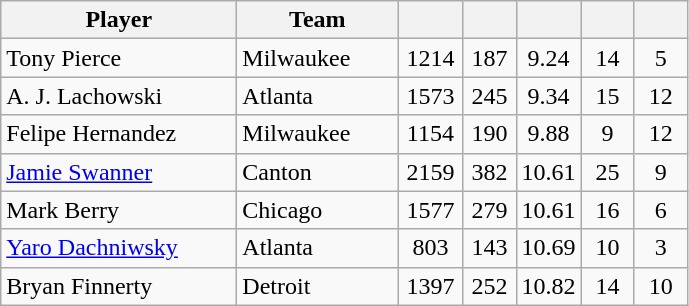<table class="wikitable" style="text-align:center">
<tr>
<th width=150>Player</th>
<th width=100>Team</th>
<th width=36></th>
<th width=28></th>
<th width=36></th>
<th width=28></th>
<th width=28></th>
</tr>
<tr align=center>
<td align=left>Tony Pierce</td>
<td align=left>Milwaukee</td>
<td>1214</td>
<td>187</td>
<td>9.24</td>
<td>14</td>
<td>5</td>
</tr>
<tr align=center>
<td align=left>A. J. Lachowski</td>
<td align=left>Atlanta</td>
<td>1573</td>
<td>245</td>
<td>9.34</td>
<td>15</td>
<td>12</td>
</tr>
<tr align=center>
<td align=left>Felipe Hernandez</td>
<td align=left>Milwaukee</td>
<td>1154</td>
<td>190</td>
<td>9.88</td>
<td>9</td>
<td>12</td>
</tr>
<tr align=center>
<td align=left><a href='#'>Jamie Swanner</a></td>
<td align=left>Canton</td>
<td>2159</td>
<td>382</td>
<td>10.61</td>
<td>25</td>
<td>9</td>
</tr>
<tr align=center>
<td align=left>Mark Berry</td>
<td align=left>Chicago</td>
<td>1577</td>
<td>279</td>
<td>10.61</td>
<td>16</td>
<td>6</td>
</tr>
<tr align=center>
<td align=left><a href='#'>Yaro Dachniwsky</a></td>
<td align=left>Atlanta</td>
<td>803</td>
<td>143</td>
<td>10.69</td>
<td>10</td>
<td>3</td>
</tr>
<tr align=center>
<td align=left>Bryan Finnerty</td>
<td align=left>Detroit</td>
<td>1397</td>
<td>252</td>
<td>10.82</td>
<td>14</td>
<td>10</td>
</tr>
</table>
